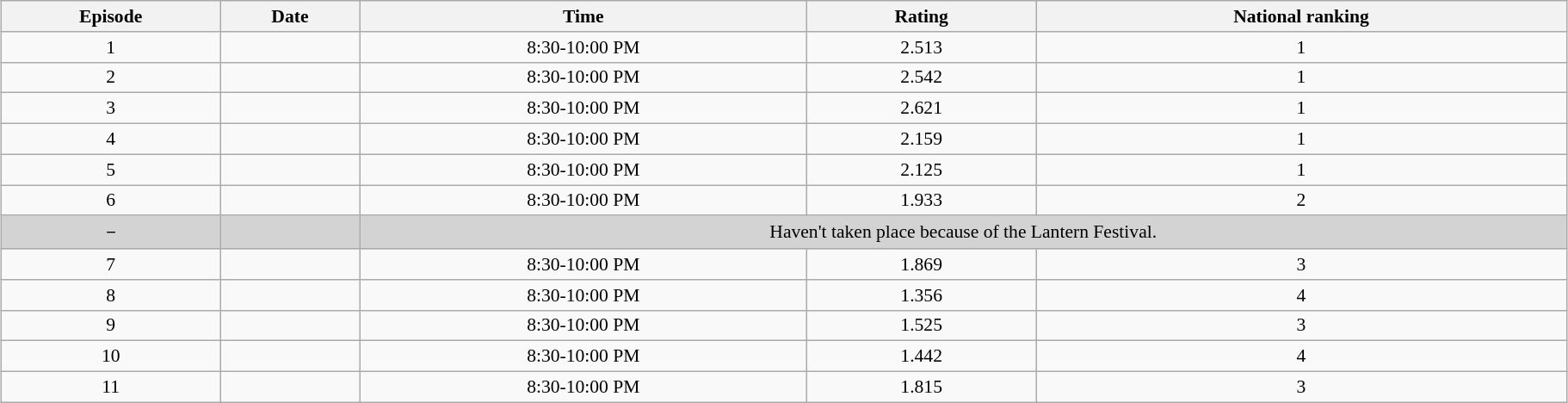<table class="wikitable" style="font-size:90%; text-align:center; width: 96%; margin-left: auto; margin-right: auto;">
<tr>
<th>Episode</th>
<th>Date</th>
<th>Time</th>
<th>Rating</th>
<th>National ranking</th>
</tr>
<tr>
<td style="text-align:center">1</td>
<td></td>
<td style="text-align:center">8:30-10:00 PM</td>
<td style="text-align:center">2.513</td>
<td style="text-align:center">1</td>
</tr>
<tr>
<td style="text-align:center">2</td>
<td></td>
<td style="text-align:center">8:30-10:00 PM</td>
<td style="text-align:center">2.542</td>
<td style="text-align:center">1</td>
</tr>
<tr>
<td style="text-align:center">3</td>
<td></td>
<td style="text-align:center">8:30-10:00 PM</td>
<td style="text-align:center">2.621</td>
<td style="text-align:center">1</td>
</tr>
<tr>
<td style="text-align:center">4</td>
<td></td>
<td style="text-align:center">8:30-10:00 PM</td>
<td style="text-align:center">2.159</td>
<td style="text-align:center">1</td>
</tr>
<tr>
<td style="text-align:center">5</td>
<td></td>
<td style="text-align:center">8:30-10:00 PM</td>
<td style="text-align:center">2.125</td>
<td style="text-align:center">1</td>
</tr>
<tr>
<td style="text-align:center">6</td>
<td></td>
<td style="text-align:center">8:30-10:00 PM</td>
<td style="text-align:center">1.933</td>
<td style="text-align:center">2</td>
</tr>
<tr bgcolor="lightgrey">
<td style="text-align:center">－</td>
<td></td>
<td colspan=3 style="text-align:center">Haven't taken place because of the Lantern Festival.</td>
</tr>
<tr>
<td style="text-align:center">7</td>
<td></td>
<td style="text-align:center">8:30-10:00 PM</td>
<td style="text-align:center">1.869</td>
<td style="text-align:center">3</td>
</tr>
<tr>
<td style="text-align:center">8</td>
<td></td>
<td style="text-align:center">8:30-10:00 PM</td>
<td style="text-align:center">1.356</td>
<td style="text-align:center">4</td>
</tr>
<tr>
<td style="text-align:center">9</td>
<td></td>
<td style="text-align:center">8:30-10:00 PM</td>
<td style="text-align:center">1.525</td>
<td style="text-align:center">3</td>
</tr>
<tr>
<td style="text-align:center">10</td>
<td></td>
<td style="text-align:center">8:30-10:00 PM</td>
<td style="text-align:center">1.442</td>
<td style="text-align:center">4</td>
</tr>
<tr>
<td style="text-align:center">11</td>
<td></td>
<td style="text-align:center">8:30-10:00 PM</td>
<td style="text-align:center">1.815</td>
<td style="text-align:center">3</td>
</tr>
</table>
